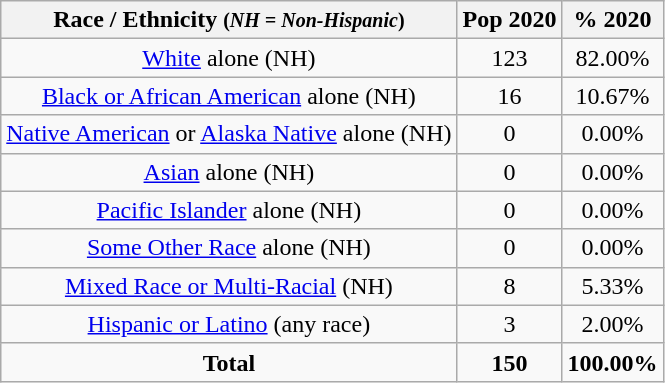<table class="wikitable" style="text-align:center;">
<tr>
<th>Race / Ethnicity <small>(<em>NH = Non-Hispanic</em>)</small></th>
<th>Pop 2020</th>
<th>% 2020</th>
</tr>
<tr>
<td><a href='#'>White</a> alone (NH)</td>
<td>123</td>
<td>82.00%</td>
</tr>
<tr>
<td><a href='#'>Black or African American</a> alone (NH)</td>
<td>16</td>
<td>10.67%</td>
</tr>
<tr>
<td><a href='#'>Native American</a> or <a href='#'>Alaska Native</a> alone (NH)</td>
<td>0</td>
<td>0.00%</td>
</tr>
<tr>
<td><a href='#'>Asian</a> alone (NH)</td>
<td>0</td>
<td>0.00%</td>
</tr>
<tr>
<td><a href='#'>Pacific Islander</a> alone (NH)</td>
<td>0</td>
<td>0.00%</td>
</tr>
<tr>
<td><a href='#'>Some Other Race</a> alone (NH)</td>
<td>0</td>
<td>0.00%</td>
</tr>
<tr>
<td><a href='#'>Mixed Race or Multi-Racial</a> (NH)</td>
<td>8</td>
<td>5.33%</td>
</tr>
<tr>
<td><a href='#'>Hispanic or Latino</a> (any race)</td>
<td>3</td>
<td>2.00%</td>
</tr>
<tr>
<td><strong>Total</strong></td>
<td><strong>150</strong></td>
<td><strong>100.00%</strong></td>
</tr>
</table>
